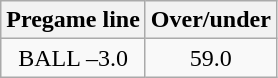<table class="wikitable">
<tr align="center">
<th style=>Pregame line</th>
<th style=>Over/under</th>
</tr>
<tr align="center">
<td>BALL –3.0</td>
<td>59.0</td>
</tr>
</table>
